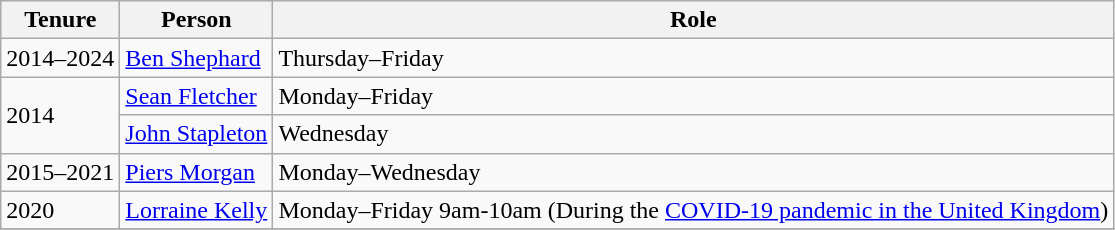<table class="wikitable">
<tr>
<th>Tenure</th>
<th>Person</th>
<th>Role</th>
</tr>
<tr>
<td>2014–2024</td>
<td><a href='#'>Ben Shephard</a></td>
<td>Thursday–Friday</td>
</tr>
<tr>
<td rowspan="2">2014</td>
<td><a href='#'>Sean Fletcher</a></td>
<td>Monday–Friday</td>
</tr>
<tr>
<td><a href='#'>John Stapleton</a></td>
<td>Wednesday</td>
</tr>
<tr>
<td>2015–2021</td>
<td><a href='#'>Piers Morgan</a></td>
<td>Monday–Wednesday</td>
</tr>
<tr>
<td>2020</td>
<td><a href='#'>Lorraine Kelly</a></td>
<td>Monday–Friday 9am-10am (During the <a href='#'>COVID-19 pandemic in the United Kingdom</a>)</td>
</tr>
<tr>
</tr>
</table>
